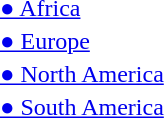<table>
<tr style="vertical-align:top">
<td rowspan="3"></td>
<td><br><table>
<tr>
<td><a href='#'>● Africa</a></td>
</tr>
<tr>
<td><a href='#'>● Europe</a></td>
</tr>
<tr>
<td><a href='#'>● North America</a></td>
</tr>
<tr>
<td><a href='#'>● South America</a></td>
</tr>
</table>
</td>
</tr>
</table>
